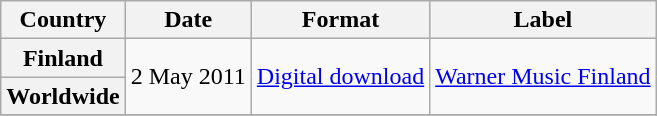<table class="wikitable plainrowheaders">
<tr>
<th scope="col">Country</th>
<th scope="col">Date</th>
<th scope="col">Format</th>
<th scope="col">Label</th>
</tr>
<tr>
<th scope="row">Finland</th>
<td rowspan="2">2 May 2011</td>
<td rowspan="2"><a href='#'>Digital download</a></td>
<td rowspan="2"><a href='#'>Warner Music Finland</a></td>
</tr>
<tr>
<th scope="row">Worldwide</th>
</tr>
<tr>
</tr>
</table>
